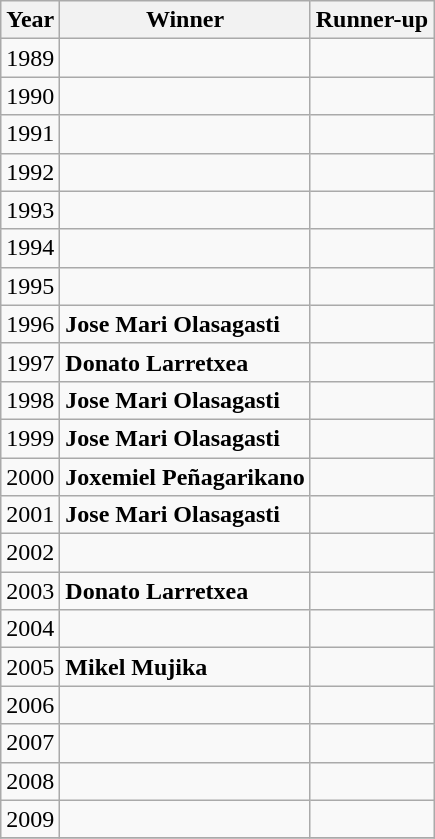<table class="wikitable">
<tr>
<th>Year</th>
<th>Winner</th>
<th>Runner-up</th>
</tr>
<tr>
<td>1989</td>
<td></td>
<td></td>
</tr>
<tr>
<td>1990</td>
<td></td>
<td></td>
</tr>
<tr>
<td>1991</td>
<td></td>
<td></td>
</tr>
<tr>
<td>1992</td>
<td></td>
<td></td>
</tr>
<tr>
<td>1993</td>
<td></td>
<td></td>
</tr>
<tr>
<td>1994</td>
<td></td>
<td></td>
</tr>
<tr>
<td>1995</td>
<td></td>
<td></td>
</tr>
<tr>
<td>1996</td>
<td><strong>Jose Mari Olasagasti</strong></td>
<td></td>
</tr>
<tr>
<td>1997</td>
<td><strong>Donato Larretxea</strong></td>
<td></td>
</tr>
<tr>
<td>1998</td>
<td><strong>Jose Mari Olasagasti</strong></td>
<td></td>
</tr>
<tr>
<td>1999</td>
<td><strong>Jose Mari Olasagasti</strong></td>
<td></td>
</tr>
<tr>
<td>2000</td>
<td><strong>Joxemiel Peñagarikano</strong></td>
<td></td>
</tr>
<tr>
<td>2001</td>
<td><strong>Jose Mari Olasagasti</strong></td>
<td></td>
</tr>
<tr>
<td>2002</td>
<td></td>
<td></td>
</tr>
<tr>
<td>2003</td>
<td><strong>Donato Larretxea</strong></td>
<td></td>
</tr>
<tr>
<td>2004</td>
<td></td>
<td></td>
</tr>
<tr>
<td>2005</td>
<td><strong>Mikel Mujika</strong></td>
<td></td>
</tr>
<tr>
<td>2006</td>
<td></td>
<td></td>
</tr>
<tr>
<td>2007</td>
<td></td>
<td></td>
</tr>
<tr>
<td>2008</td>
<td></td>
<td></td>
</tr>
<tr>
<td>2009</td>
<td></td>
<td></td>
</tr>
<tr>
</tr>
</table>
